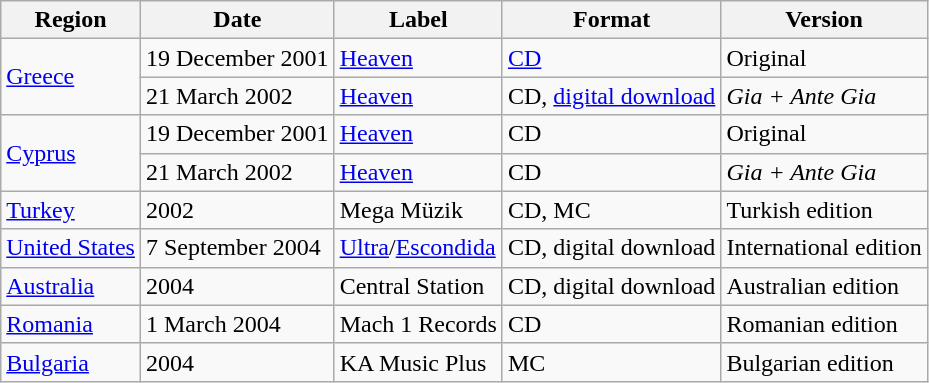<table class="wikitable">
<tr>
<th>Region</th>
<th>Date</th>
<th>Label</th>
<th>Format</th>
<th>Version</th>
</tr>
<tr>
<td rowspan="2"><a href='#'>Greece</a></td>
<td>19 December 2001</td>
<td><a href='#'>Heaven</a></td>
<td><a href='#'>CD</a></td>
<td>Original</td>
</tr>
<tr>
<td>21 March 2002</td>
<td><a href='#'>Heaven</a></td>
<td>CD, <a href='#'>digital download</a></td>
<td><em>Gia + Ante Gia</em></td>
</tr>
<tr>
<td rowspan="2"><a href='#'>Cyprus</a></td>
<td>19 December 2001</td>
<td><a href='#'>Heaven</a></td>
<td>CD</td>
<td>Original</td>
</tr>
<tr>
<td>21 March 2002</td>
<td><a href='#'>Heaven</a></td>
<td>CD</td>
<td><em>Gia + Ante Gia</em></td>
</tr>
<tr>
<td><a href='#'>Turkey</a></td>
<td>2002</td>
<td>Mega Müzik</td>
<td>CD, MC</td>
<td>Turkish edition</td>
</tr>
<tr>
<td><a href='#'>United States</a></td>
<td>7 September 2004</td>
<td><a href='#'>Ultra</a>/<a href='#'>Escondida</a></td>
<td>CD, digital download</td>
<td>International edition</td>
</tr>
<tr>
<td><a href='#'>Australia</a></td>
<td>2004</td>
<td>Central Station</td>
<td>CD, digital download</td>
<td>Australian edition</td>
</tr>
<tr>
<td><a href='#'>Romania</a></td>
<td>1 March 2004</td>
<td>Mach 1 Records</td>
<td>CD</td>
<td>Romanian edition</td>
</tr>
<tr>
<td><a href='#'>Bulgaria</a></td>
<td>2004</td>
<td>KA Music Plus</td>
<td>MC</td>
<td>Bulgarian edition</td>
</tr>
</table>
